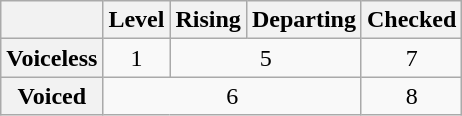<table class="wikitable" style="text-align:center;">
<tr>
<th></th>
<th>Level</th>
<th>Rising</th>
<th>Departing</th>
<th>Checked</th>
</tr>
<tr>
<th>Voiceless</th>
<td>1</td>
<td colspan=2>5</td>
<td>7</td>
</tr>
<tr>
<th>Voiced</th>
<td colspan=3>6</td>
<td>8</td>
</tr>
</table>
